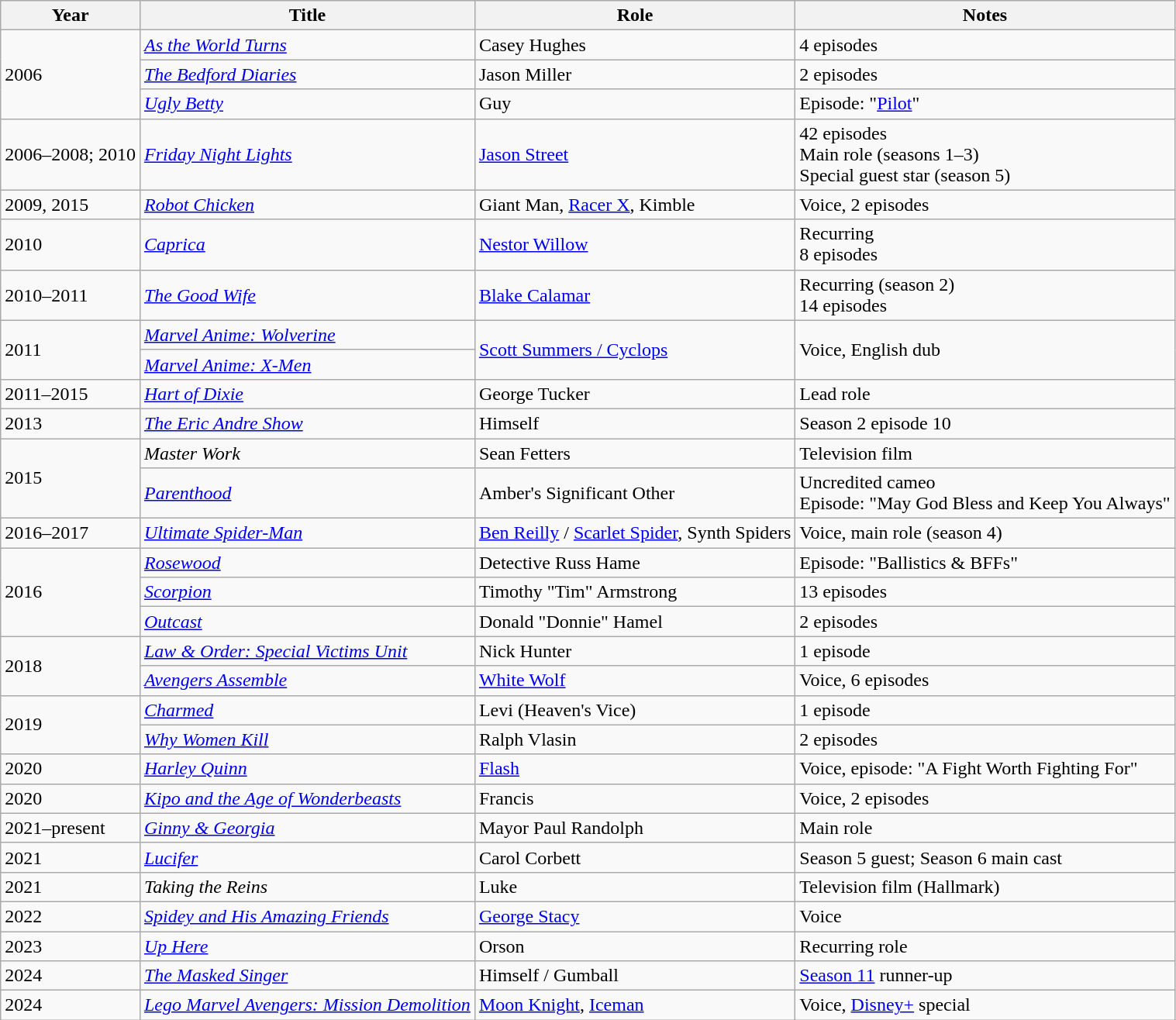<table class="wikitable sortable">
<tr>
<th>Year</th>
<th>Title</th>
<th>Role</th>
<th class="unsortable">Notes</th>
</tr>
<tr>
<td rowspan="3">2006</td>
<td><em><a href='#'>As the World Turns</a></em></td>
<td>Casey Hughes</td>
<td>4 episodes</td>
</tr>
<tr>
<td><em><a href='#'>The Bedford Diaries</a></em></td>
<td>Jason Miller</td>
<td>2 episodes</td>
</tr>
<tr>
<td><em><a href='#'>Ugly Betty</a></em></td>
<td>Guy</td>
<td>Episode: "<a href='#'>Pilot</a>"</td>
</tr>
<tr>
<td>2006–2008; 2010</td>
<td><em><a href='#'>Friday Night Lights</a></em></td>
<td><a href='#'>Jason Street</a></td>
<td>42 episodes<br>Main role (seasons 1–3)<br>Special guest star (season 5)</td>
</tr>
<tr>
<td>2009, 2015</td>
<td><em><a href='#'>Robot Chicken</a></em></td>
<td>Giant Man, <a href='#'>Racer X</a>, Kimble</td>
<td>Voice, 2 episodes</td>
</tr>
<tr>
<td>2010</td>
<td><em><a href='#'>Caprica</a></em></td>
<td><a href='#'>Nestor Willow</a></td>
<td>Recurring<br>8 episodes</td>
</tr>
<tr>
<td>2010–2011</td>
<td><em><a href='#'>The Good Wife</a></em></td>
<td><a href='#'>Blake Calamar</a></td>
<td>Recurring (season 2)<br>14 episodes</td>
</tr>
<tr>
<td rowspan="2">2011</td>
<td><em><a href='#'>Marvel Anime: Wolverine</a></em></td>
<td rowspan="2"><a href='#'>Scott Summers / Cyclops</a></td>
<td rowspan="2">Voice, English dub</td>
</tr>
<tr>
<td><em><a href='#'>Marvel Anime: X-Men</a></em></td>
</tr>
<tr>
<td>2011–2015</td>
<td><em><a href='#'>Hart of Dixie</a></em></td>
<td>George Tucker</td>
<td>Lead role</td>
</tr>
<tr>
<td>2013</td>
<td><em><a href='#'>The Eric Andre Show</a></em></td>
<td>Himself</td>
<td>Season 2 episode 10</td>
</tr>
<tr>
<td rowspan="2">2015</td>
<td><em>Master Work</em></td>
<td>Sean Fetters</td>
<td>Television film</td>
</tr>
<tr>
<td><em><a href='#'>Parenthood</a></em></td>
<td>Amber's Significant Other</td>
<td>Uncredited cameo<br>Episode: "May God Bless and Keep You Always"</td>
</tr>
<tr>
<td>2016–2017</td>
<td><em><a href='#'>Ultimate Spider-Man</a></em></td>
<td><a href='#'>Ben Reilly</a> / <a href='#'>Scarlet Spider</a>, Synth Spiders</td>
<td>Voice, main role (season 4)</td>
</tr>
<tr>
<td rowspan="3">2016</td>
<td><em><a href='#'>Rosewood</a></em></td>
<td>Detective Russ Hame</td>
<td>Episode: "Ballistics & BFFs"</td>
</tr>
<tr>
<td><em><a href='#'>Scorpion</a></em></td>
<td>Timothy "Tim" Armstrong</td>
<td>13 episodes</td>
</tr>
<tr>
<td><em><a href='#'>Outcast</a></em></td>
<td>Donald "Donnie" Hamel</td>
<td>2 episodes</td>
</tr>
<tr>
<td rowspan="2">2018</td>
<td><em><a href='#'>Law & Order: Special Victims Unit</a></em></td>
<td>Nick Hunter</td>
<td>1 episode</td>
</tr>
<tr>
<td><em><a href='#'>Avengers Assemble</a></em></td>
<td><a href='#'>White Wolf</a></td>
<td>Voice, 6 episodes</td>
</tr>
<tr>
<td rowspan="2">2019</td>
<td><em><a href='#'>Charmed</a></em></td>
<td>Levi (Heaven's Vice)</td>
<td>1 episode</td>
</tr>
<tr>
<td><em><a href='#'>Why Women Kill</a></em></td>
<td>Ralph Vlasin</td>
<td>2 episodes</td>
</tr>
<tr>
<td>2020</td>
<td><em><a href='#'>Harley Quinn</a></em></td>
<td><a href='#'>Flash</a></td>
<td>Voice, episode: "A Fight Worth Fighting For"</td>
</tr>
<tr>
<td>2020</td>
<td><em><a href='#'>Kipo and the Age of Wonderbeasts</a></em></td>
<td>Francis</td>
<td>Voice, 2 episodes</td>
</tr>
<tr>
<td>2021–present</td>
<td><em><a href='#'>Ginny & Georgia</a></em></td>
<td>Mayor Paul Randolph</td>
<td>Main role</td>
</tr>
<tr>
<td>2021</td>
<td><em><a href='#'>Lucifer</a></em></td>
<td>Carol Corbett</td>
<td>Season 5 guest; Season 6 main cast</td>
</tr>
<tr>
<td>2021</td>
<td><em>Taking the Reins</em></td>
<td>Luke</td>
<td>Television film (Hallmark)</td>
</tr>
<tr>
<td>2022</td>
<td><em><a href='#'>Spidey and His Amazing Friends</a></em></td>
<td><a href='#'>George Stacy</a></td>
<td>Voice</td>
</tr>
<tr>
<td>2023</td>
<td><em><a href='#'>Up Here</a></em></td>
<td>Orson</td>
<td>Recurring role</td>
</tr>
<tr>
<td>2024</td>
<td><em><a href='#'>The Masked Singer</a></em></td>
<td>Himself / Gumball</td>
<td><a href='#'>Season 11</a> runner-up</td>
</tr>
<tr>
<td>2024</td>
<td><em><a href='#'>Lego Marvel Avengers: Mission Demolition</a></em></td>
<td><a href='#'>Moon Knight</a>, <a href='#'>Iceman</a></td>
<td>Voice, <a href='#'>Disney+</a> special </td>
</tr>
</table>
